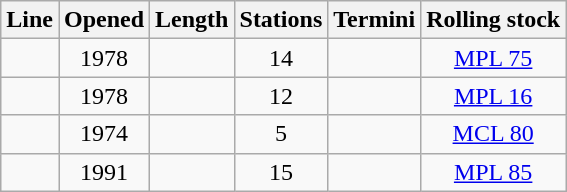<table class="wikitable" style="text-align: center;">
<tr>
<th>Line</th>
<th>Opened</th>
<th>Length</th>
<th>Stations</th>
<th>Termini</th>
<th>Rolling stock</th>
</tr>
<tr>
<td></td>
<td>1978</td>
<td></td>
<td>14</td>
<td></td>
<td><a href='#'>MPL 75</a></td>
</tr>
<tr>
<td></td>
<td>1978</td>
<td></td>
<td>12</td>
<td></td>
<td><a href='#'>MPL 16</a></td>
</tr>
<tr>
<td></td>
<td>1974</td>
<td></td>
<td>5</td>
<td></td>
<td><a href='#'>MCL 80</a></td>
</tr>
<tr>
<td></td>
<td>1991</td>
<td></td>
<td>15</td>
<td></td>
<td><a href='#'>MPL 85</a></td>
</tr>
</table>
